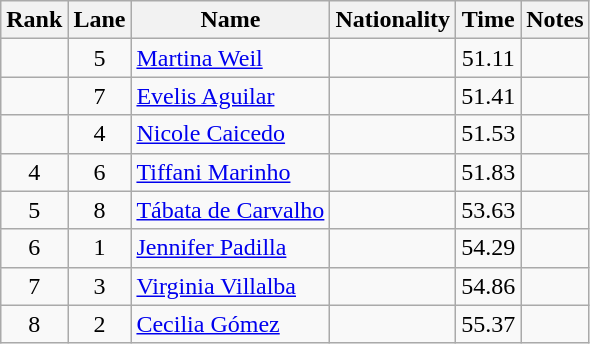<table class="wikitable sortable" style="text-align:center">
<tr>
<th>Rank</th>
<th>Lane</th>
<th>Name</th>
<th>Nationality</th>
<th>Time</th>
<th>Notes</th>
</tr>
<tr>
<td></td>
<td>5</td>
<td align=left><a href='#'>Martina Weil</a></td>
<td align=left></td>
<td>51.11</td>
<td></td>
</tr>
<tr>
<td></td>
<td>7</td>
<td align=left><a href='#'>Evelis Aguilar</a></td>
<td align=left></td>
<td>51.41</td>
<td></td>
</tr>
<tr>
<td></td>
<td>4</td>
<td align=left><a href='#'>Nicole Caicedo</a></td>
<td align=left></td>
<td>51.53</td>
<td></td>
</tr>
<tr>
<td>4</td>
<td>6</td>
<td align=left><a href='#'>Tiffani Marinho</a></td>
<td align=left></td>
<td>51.83</td>
<td></td>
</tr>
<tr>
<td>5</td>
<td>8</td>
<td align=left><a href='#'>Tábata de Carvalho</a></td>
<td align=left></td>
<td>53.63</td>
<td></td>
</tr>
<tr>
<td>6</td>
<td>1</td>
<td align=left><a href='#'>Jennifer Padilla</a></td>
<td align=left></td>
<td>54.29</td>
<td></td>
</tr>
<tr>
<td>7</td>
<td>3</td>
<td align=left><a href='#'>Virginia Villalba</a></td>
<td align=left></td>
<td>54.86</td>
<td></td>
</tr>
<tr>
<td>8</td>
<td>2</td>
<td align=left><a href='#'>Cecilia Gómez</a></td>
<td align=left></td>
<td>55.37</td>
<td></td>
</tr>
</table>
